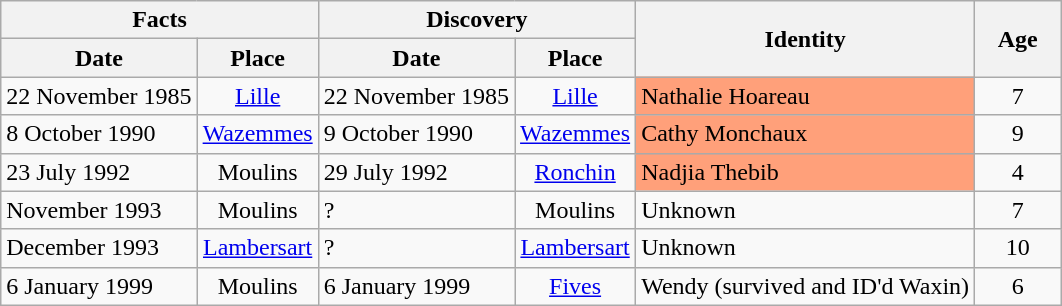<table class="wikitable centre" style="margin-bottom: 10px;">
<tr>
<th colspan="2" scope="col">Facts</th>
<th colspan="2" scope="col">Discovery</th>
<th rowspan="2" scope="col">Identity</th>
<th rowspan="2" scope="col" style="width:50px;">Age</th>
</tr>
<tr>
<th scope="col">Date</th>
<th scope="col">Place</th>
<th scope="col">Date</th>
<th scope="col">Place</th>
</tr>
<tr>
<td scope="row" style="text-align: left;">22 November 1985</td>
<td style="text-align: center;"><a href='#'>Lille</a></td>
<td scope="row" style="text-align: left;">22 November 1985</td>
<td style="text-align: center;"><a href='#'>Lille</a></td>
<td style="background:LightSalmon">Nathalie Hoareau</td>
<td style="text-align: center;">7</td>
</tr>
<tr>
<td scope="row" style="text-align: left;">8 October 1990</td>
<td style="text-align: center;"><a href='#'>Wazemmes</a></td>
<td scope="row" style="text-align: left;">9 October 1990</td>
<td style="text-align: center;"><a href='#'>Wazemmes</a></td>
<td style="background:LightSalmon">Cathy Monchaux</td>
<td style="text-align: center;">9</td>
</tr>
<tr>
<td scope="row" style="text-align: left;">23 July 1992</td>
<td style="text-align: center;">Moulins</td>
<td scope="row" style="text-align: left;">29 July 1992</td>
<td style="text-align: center;"><a href='#'>Ronchin</a></td>
<td style="background:LightSalmon">Nadjia Thebib</td>
<td style="text-align: center;">4</td>
</tr>
<tr>
<td scope="row" style="text-align: left;">November 1993</td>
<td style="text-align: center;">Moulins</td>
<td scope="row" style="text-align: left;">?</td>
<td style="text-align: center;">Moulins</td>
<td>Unknown</td>
<td style="text-align: center;">7</td>
</tr>
<tr>
<td scope="row" style="text-align: left;">December 1993</td>
<td style="text-align: center;"><a href='#'>Lambersart</a></td>
<td scope="row" style="text-align: left;">?</td>
<td style="text-align: center;"><a href='#'>Lambersart</a></td>
<td>Unknown</td>
<td style="text-align: center;">10</td>
</tr>
<tr>
<td scope="row" style="text-align: left;">6 January 1999</td>
<td style="text-align: center;">Moulins</td>
<td scope="row" style="text-align: left;">6 January 1999</td>
<td style="text-align: center;"><a href='#'>Fives</a></td>
<td>Wendy (survived and ID'd Waxin)</td>
<td style="text-align: center;">6</td>
</tr>
</table>
